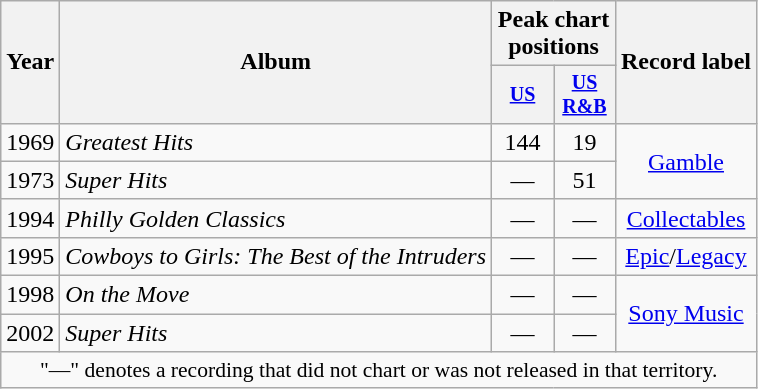<table class="wikitable" style="text-align:center;">
<tr>
<th rowspan="2">Year</th>
<th rowspan="2">Album</th>
<th colspan="2">Peak chart positions</th>
<th rowspan="2">Record label</th>
</tr>
<tr style="font-size:smaller;">
<th style="width:35px;"><a href='#'>US</a><br></th>
<th style="width:35px;"><a href='#'>US<br>R&B</a><br></th>
</tr>
<tr>
<td>1969</td>
<td style="text-align:left;"><em>Greatest Hits</em></td>
<td>144</td>
<td>19</td>
<td rowspan="2"><a href='#'>Gamble</a></td>
</tr>
<tr>
<td>1973</td>
<td style="text-align:left;"><em>Super Hits</em></td>
<td>—</td>
<td>51</td>
</tr>
<tr>
<td>1994</td>
<td style="text-align:left;"><em>Philly Golden Classics</em></td>
<td>—</td>
<td>—</td>
<td><a href='#'>Collectables</a></td>
</tr>
<tr>
<td>1995</td>
<td style="text-align:left;"><em>Cowboys to Girls: The Best of the Intruders</em></td>
<td>—</td>
<td>—</td>
<td><a href='#'>Epic</a>/<a href='#'>Legacy</a></td>
</tr>
<tr>
<td>1998</td>
<td style="text-align:left;"><em>On the Move</em></td>
<td>—</td>
<td>—</td>
<td rowspan="2"><a href='#'>Sony Music</a></td>
</tr>
<tr>
<td>2002</td>
<td style="text-align:left;"><em>Super Hits</em></td>
<td>—</td>
<td>—</td>
</tr>
<tr>
<td colspan="15" style="font-size:90%">"—" denotes a recording that did not chart or was not released in that territory.</td>
</tr>
</table>
